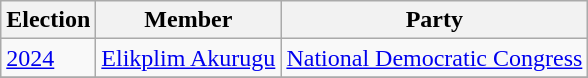<table class="wikitable">
<tr>
<th>Election</th>
<th>Member</th>
<th>Party</th>
</tr>
<tr>
<td><a href='#'>2024</a></td>
<td><a href='#'>Elikplim Akurugu</a></td>
<td><a href='#'>National Democratic Congress</a></td>
</tr>
<tr>
</tr>
</table>
